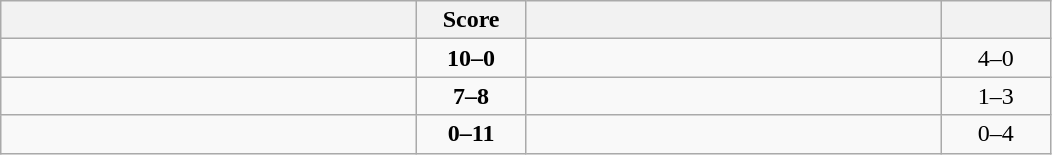<table class="wikitable" style="text-align: center; ">
<tr>
<th align="right" width="270"></th>
<th width="65">Score</th>
<th align="left" width="270"></th>
<th width="65"></th>
</tr>
<tr>
<td align="left"><strong></strong></td>
<td><strong>10–0</strong></td>
<td align="left"></td>
<td>4–0 <strong></strong></td>
</tr>
<tr>
<td align="left"></td>
<td><strong>7–8</strong></td>
<td align="left"><strong></strong></td>
<td>1–3 <strong></strong></td>
</tr>
<tr>
<td align="left"></td>
<td><strong>0–11</strong></td>
<td align="left"><strong></strong></td>
<td>0–4 <strong></strong></td>
</tr>
</table>
